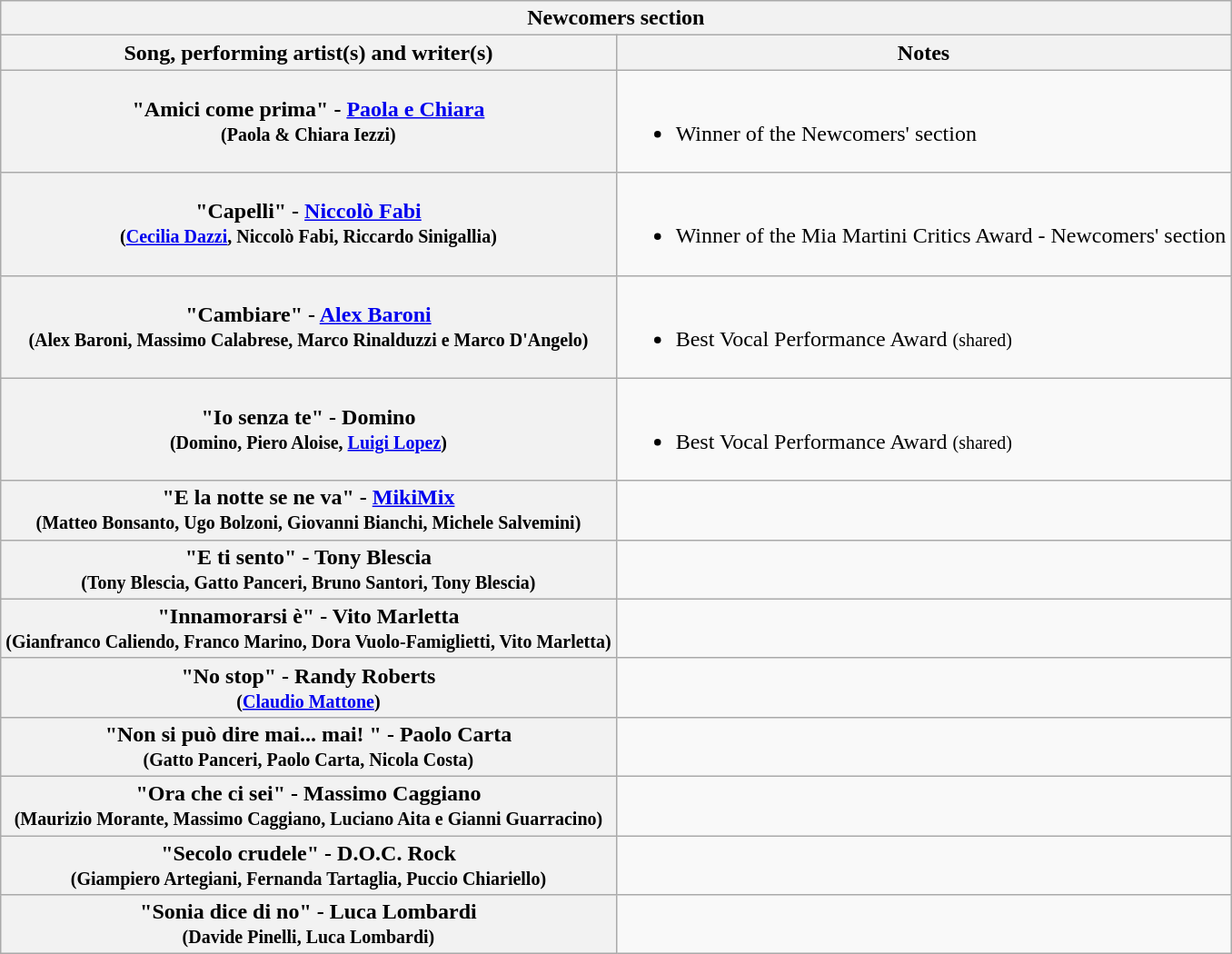<table class="plainrowheaders wikitable">
<tr>
<th colspan="3">Newcomers section</th>
</tr>
<tr>
<th>Song, performing artist(s) and writer(s)</th>
<th>Notes</th>
</tr>
<tr>
<th scope="row">"Amici come prima" - <a href='#'>Paola e Chiara</a>   <br><small> (Paola & Chiara Iezzi)</small></th>
<td><br><ul><li>Winner of the Newcomers' section</li></ul></td>
</tr>
<tr>
<th scope="row">"Capelli" -  <a href='#'>Niccolò Fabi</a> <br><small> (<a href='#'>Cecilia Dazzi</a>, Niccolò Fabi, Riccardo Sinigallia)</small></th>
<td><br><ul><li>Winner of the Mia Martini Critics Award - Newcomers' section</li></ul></td>
</tr>
<tr>
<th scope="row">"Cambiare" - <a href='#'>Alex Baroni</a> <br><small> (Alex Baroni, Massimo Calabrese, Marco Rinalduzzi e Marco D'Angelo)</small></th>
<td><br><ul><li>Best Vocal Performance Award <small>(shared)</small></li></ul></td>
</tr>
<tr>
<th scope="row">"Io senza te" -  Domino <br><small> (Domino, Piero Aloise, <a href='#'>Luigi Lopez</a>)</small></th>
<td><br><ul><li>Best Vocal Performance Award <small>(shared)</small></li></ul></td>
</tr>
<tr>
<th scope="row">"E la notte se ne va" -  <a href='#'>MikiMix</a>  <br><small> (Matteo Bonsanto, Ugo Bolzoni, Giovanni Bianchi, Michele Salvemini)</small></th>
<td></td>
</tr>
<tr>
<th scope="row">"E ti sento" -  Tony Blescia  <br><small> (Tony Blescia, Gatto Panceri, Bruno Santori, Tony Blescia)</small></th>
<td></td>
</tr>
<tr>
<th scope="row">"Innamorarsi è" -  Vito Marletta  <br><small> (Gianfranco Caliendo, Franco Marino, Dora Vuolo-Famiglietti, Vito Marletta)</small></th>
<td></td>
</tr>
<tr>
<th scope="row">"No stop" - Randy Roberts <br><small> (<a href='#'>Claudio Mattone</a>)</small></th>
<td></td>
</tr>
<tr>
<th scope="row">"Non si può dire mai... mai! " - Paolo Carta <br><small> (Gatto Panceri, Paolo Carta, Nicola Costa)</small></th>
<td></td>
</tr>
<tr>
<th scope="row">"Ora che ci sei" - Massimo Caggiano <br><small> (Maurizio Morante, Massimo Caggiano, Luciano Aita e Gianni Guarracino)</small></th>
<td></td>
</tr>
<tr>
<th scope="row">"Secolo crudele" -  D.O.C. Rock <br><small> (Giampiero Artegiani, Fernanda Tartaglia, Puccio Chiariello)</small></th>
<td></td>
</tr>
<tr>
<th scope="row">"Sonia dice di no" -  Luca Lombardi <br><small> (Davide Pinelli, Luca Lombardi)</small></th>
<td></td>
</tr>
</table>
